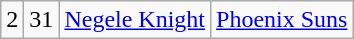<table class="wikitable">
<tr style="text-align:center;" bgcolor="">
<td>2</td>
<td>31</td>
<td><a href='#'>Negele Knight</a></td>
<td><a href='#'>Phoenix Suns</a></td>
</tr>
</table>
